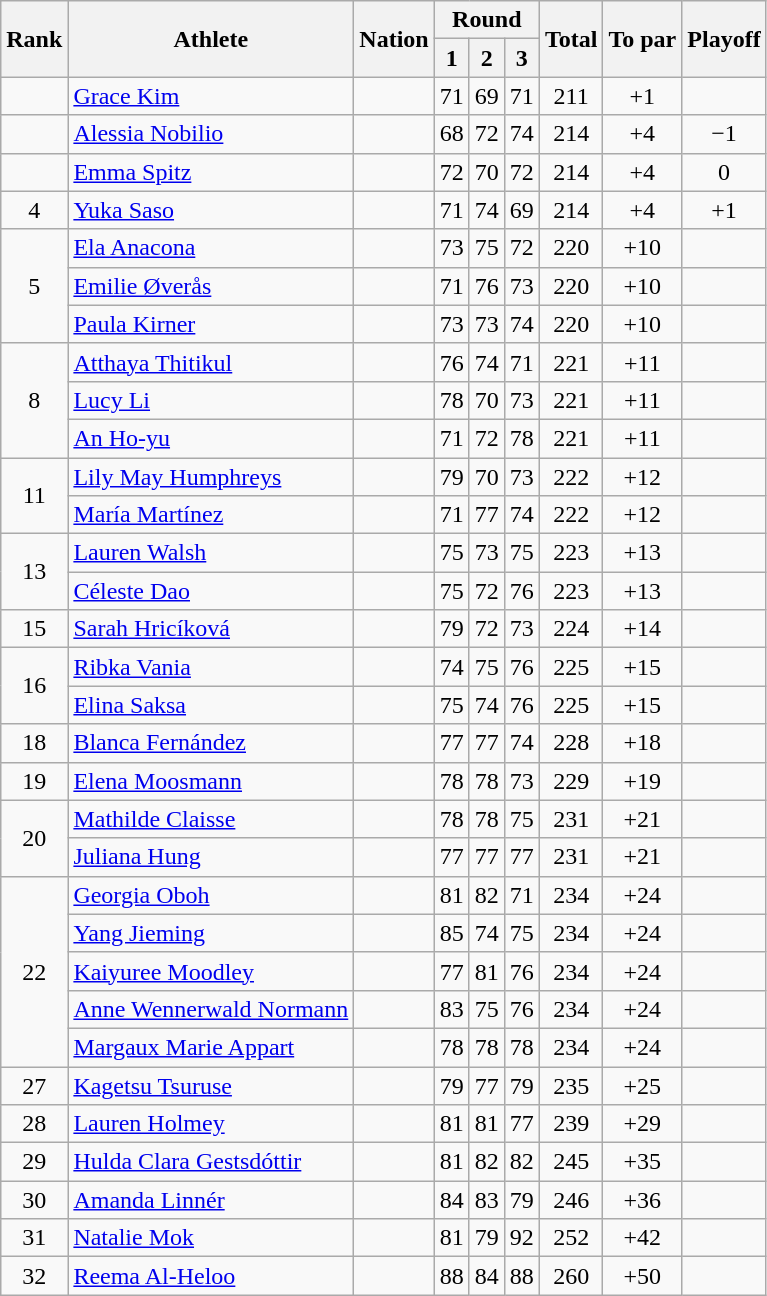<table class=wikitable style="text-align:center">
<tr>
<th rowspan="2">Rank</th>
<th rowspan="2">Athlete</th>
<th rowspan="2">Nation</th>
<th colspan="3">Round</th>
<th rowspan="2">Total</th>
<th rowspan="2">To par</th>
<th rowspan="2">Playoff</th>
</tr>
<tr>
<th>1</th>
<th>2</th>
<th>3</th>
</tr>
<tr>
<td></td>
<td align=left><a href='#'>Grace Kim</a></td>
<td align=left></td>
<td>71</td>
<td>69</td>
<td>71</td>
<td>211</td>
<td>+1</td>
<td></td>
</tr>
<tr>
<td></td>
<td align=left><a href='#'>Alessia Nobilio</a></td>
<td align=left></td>
<td>68</td>
<td>72</td>
<td>74</td>
<td>214</td>
<td>+4</td>
<td>−1</td>
</tr>
<tr>
<td></td>
<td align=left><a href='#'>Emma Spitz</a></td>
<td align=left></td>
<td>72</td>
<td>70</td>
<td>72</td>
<td>214</td>
<td>+4</td>
<td>0</td>
</tr>
<tr>
<td>4</td>
<td align=left><a href='#'>Yuka Saso</a></td>
<td align=left></td>
<td>71</td>
<td>74</td>
<td>69</td>
<td>214</td>
<td>+4</td>
<td>+1</td>
</tr>
<tr>
<td rowspan=3>5</td>
<td align=left><a href='#'>Ela Anacona</a></td>
<td align=left></td>
<td>73</td>
<td>75</td>
<td>72</td>
<td>220</td>
<td>+10</td>
<td></td>
</tr>
<tr>
<td align=left><a href='#'>Emilie Øverås</a></td>
<td align=left></td>
<td>71</td>
<td>76</td>
<td>73</td>
<td>220</td>
<td>+10</td>
<td></td>
</tr>
<tr>
<td align=left><a href='#'>Paula Kirner</a></td>
<td align=left></td>
<td>73</td>
<td>73</td>
<td>74</td>
<td>220</td>
<td>+10</td>
<td></td>
</tr>
<tr>
<td rowspan=3>8</td>
<td align=left><a href='#'>Atthaya Thitikul</a></td>
<td align=left></td>
<td>76</td>
<td>74</td>
<td>71</td>
<td>221</td>
<td>+11</td>
<td></td>
</tr>
<tr>
<td align=left><a href='#'>Lucy Li</a></td>
<td align=left></td>
<td>78</td>
<td>70</td>
<td>73</td>
<td>221</td>
<td>+11</td>
<td></td>
</tr>
<tr>
<td align=left><a href='#'>An Ho-yu</a></td>
<td align=left></td>
<td>71</td>
<td>72</td>
<td>78</td>
<td>221</td>
<td>+11</td>
<td></td>
</tr>
<tr>
<td rowspan=2>11</td>
<td align=left><a href='#'>Lily May Humphreys</a></td>
<td align=left></td>
<td>79</td>
<td>70</td>
<td>73</td>
<td>222</td>
<td>+12</td>
<td></td>
</tr>
<tr>
<td align=left><a href='#'>María Martínez</a></td>
<td align=left></td>
<td>71</td>
<td>77</td>
<td>74</td>
<td>222</td>
<td>+12</td>
<td></td>
</tr>
<tr>
<td rowspan=2>13</td>
<td align=left><a href='#'>Lauren Walsh</a></td>
<td align=left></td>
<td>75</td>
<td>73</td>
<td>75</td>
<td>223</td>
<td>+13</td>
<td></td>
</tr>
<tr>
<td align=left><a href='#'>Céleste Dao</a></td>
<td align=left></td>
<td>75</td>
<td>72</td>
<td>76</td>
<td>223</td>
<td>+13</td>
<td></td>
</tr>
<tr>
<td>15</td>
<td align=left><a href='#'>Sarah Hricíková</a></td>
<td align=left></td>
<td>79</td>
<td>72</td>
<td>73</td>
<td>224</td>
<td>+14</td>
<td></td>
</tr>
<tr>
<td rowspan=2>16</td>
<td align=left><a href='#'>Ribka Vania</a></td>
<td align=left></td>
<td>74</td>
<td>75</td>
<td>76</td>
<td>225</td>
<td>+15</td>
<td></td>
</tr>
<tr>
<td align=left><a href='#'>Elina Saksa</a></td>
<td align=left></td>
<td>75</td>
<td>74</td>
<td>76</td>
<td>225</td>
<td>+15</td>
<td></td>
</tr>
<tr>
<td>18</td>
<td align=left><a href='#'>Blanca Fernández</a></td>
<td align=left></td>
<td>77</td>
<td>77</td>
<td>74</td>
<td>228</td>
<td>+18</td>
<td></td>
</tr>
<tr>
<td>19</td>
<td align=left><a href='#'>Elena Moosmann</a></td>
<td align=left></td>
<td>78</td>
<td>78</td>
<td>73</td>
<td>229</td>
<td>+19</td>
<td></td>
</tr>
<tr>
<td rowspan=2>20</td>
<td align=left><a href='#'>Mathilde Claisse</a></td>
<td align=left></td>
<td>78</td>
<td>78</td>
<td>75</td>
<td>231</td>
<td>+21</td>
<td></td>
</tr>
<tr>
<td align=left><a href='#'>Juliana Hung</a></td>
<td align=left></td>
<td>77</td>
<td>77</td>
<td>77</td>
<td>231</td>
<td>+21</td>
<td></td>
</tr>
<tr>
<td rowspan=5>22</td>
<td align=left><a href='#'>Georgia Oboh</a></td>
<td align=left></td>
<td>81</td>
<td>82</td>
<td>71</td>
<td>234</td>
<td>+24</td>
<td></td>
</tr>
<tr>
<td align=left><a href='#'>Yang Jieming</a></td>
<td align=left></td>
<td>85</td>
<td>74</td>
<td>75</td>
<td>234</td>
<td>+24</td>
<td></td>
</tr>
<tr>
<td align=left><a href='#'>Kaiyuree Moodley</a></td>
<td align=left></td>
<td>77</td>
<td>81</td>
<td>76</td>
<td>234</td>
<td>+24</td>
<td></td>
</tr>
<tr>
<td align=left><a href='#'>Anne Wennerwald Normann</a></td>
<td align=left></td>
<td>83</td>
<td>75</td>
<td>76</td>
<td>234</td>
<td>+24</td>
<td></td>
</tr>
<tr>
<td align=left><a href='#'>Margaux Marie Appart</a></td>
<td align=left></td>
<td>78</td>
<td>78</td>
<td>78</td>
<td>234</td>
<td>+24</td>
<td></td>
</tr>
<tr>
<td>27</td>
<td align=left><a href='#'>Kagetsu Tsuruse</a></td>
<td align=left></td>
<td>79</td>
<td>77</td>
<td>79</td>
<td>235</td>
<td>+25</td>
<td></td>
</tr>
<tr>
<td>28</td>
<td align=left><a href='#'>Lauren Holmey</a></td>
<td align=left></td>
<td>81</td>
<td>81</td>
<td>77</td>
<td>239</td>
<td>+29</td>
<td></td>
</tr>
<tr>
<td>29</td>
<td align=left><a href='#'>Hulda Clara Gestsdóttir</a></td>
<td align=left></td>
<td>81</td>
<td>82</td>
<td>82</td>
<td>245</td>
<td>+35</td>
<td></td>
</tr>
<tr>
<td>30</td>
<td align=left><a href='#'>Amanda Linnér</a></td>
<td align=left></td>
<td>84</td>
<td>83</td>
<td>79</td>
<td>246</td>
<td>+36</td>
<td></td>
</tr>
<tr>
<td>31</td>
<td align=left><a href='#'>Natalie Mok</a></td>
<td align=left></td>
<td>81</td>
<td>79</td>
<td>92</td>
<td>252</td>
<td>+42</td>
<td></td>
</tr>
<tr>
<td>32</td>
<td align=left><a href='#'>Reema Al-Heloo</a></td>
<td align=left></td>
<td>88</td>
<td>84</td>
<td>88</td>
<td>260</td>
<td>+50</td>
<td></td>
</tr>
</table>
